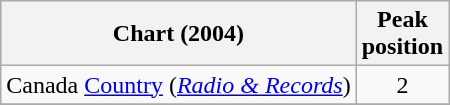<table class="wikitable sortable">
<tr>
<th align="left">Chart (2004)</th>
<th align="center">Peak<br>position</th>
</tr>
<tr>
<td align="left">Canada <a href='#'>Country</a> (<em><a href='#'>Radio & Records</a></em>)</td>
<td align="center">2</td>
</tr>
<tr>
</tr>
<tr>
</tr>
</table>
